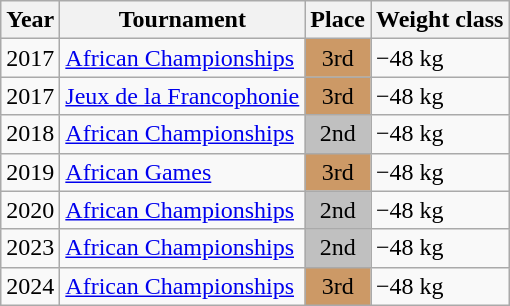<table class=wikitable>
<tr>
<th>Year</th>
<th>Tournament</th>
<th>Place</th>
<th>Weight class</th>
</tr>
<tr>
<td>2017</td>
<td><a href='#'>African Championships</a></td>
<td bgcolor="cc9966" align="center">3rd</td>
<td>−48 kg</td>
</tr>
<tr>
<td>2017</td>
<td><a href='#'>Jeux de la Francophonie</a></td>
<td bgcolor="cc9966" align="center">3rd</td>
<td>−48 kg</td>
</tr>
<tr>
<td>2018</td>
<td><a href='#'>African Championships</a></td>
<td bgcolor="silver" align="center">2nd</td>
<td>−48 kg</td>
</tr>
<tr>
<td>2019</td>
<td><a href='#'>African Games</a></td>
<td bgcolor="cc9966" align="center">3rd</td>
<td>−48 kg</td>
</tr>
<tr>
<td>2020</td>
<td><a href='#'>African Championships</a></td>
<td bgcolor="silver" align="center">2nd</td>
<td>−48 kg</td>
</tr>
<tr>
<td>2023</td>
<td><a href='#'>African Championships</a></td>
<td bgcolor="silver" align="center">2nd</td>
<td>−48 kg</td>
</tr>
<tr>
<td>2024</td>
<td><a href='#'>African Championships</a></td>
<td bgcolor="cc9966" align="center">3rd</td>
<td>−48 kg</td>
</tr>
</table>
